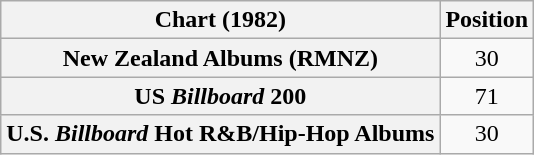<table class="wikitable plainrowheaders" style="text-align:center">
<tr>
<th>Chart (1982)</th>
<th>Position</th>
</tr>
<tr>
<th scope="row">New Zealand Albums (RMNZ)</th>
<td>30</td>
</tr>
<tr>
<th scope="row">US <em>Billboard</em> 200</th>
<td>71</td>
</tr>
<tr>
<th scope="row">U.S. <em>Billboard</em>  Hot R&B/Hip-Hop Albums</th>
<td>30</td>
</tr>
</table>
